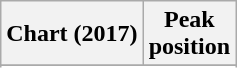<table class="wikitable sortable plainrowheaders" style="text-align:center">
<tr>
<th scope="col">Chart (2017)</th>
<th scope="col">Peak<br>position</th>
</tr>
<tr>
</tr>
<tr>
</tr>
<tr>
</tr>
<tr>
</tr>
</table>
